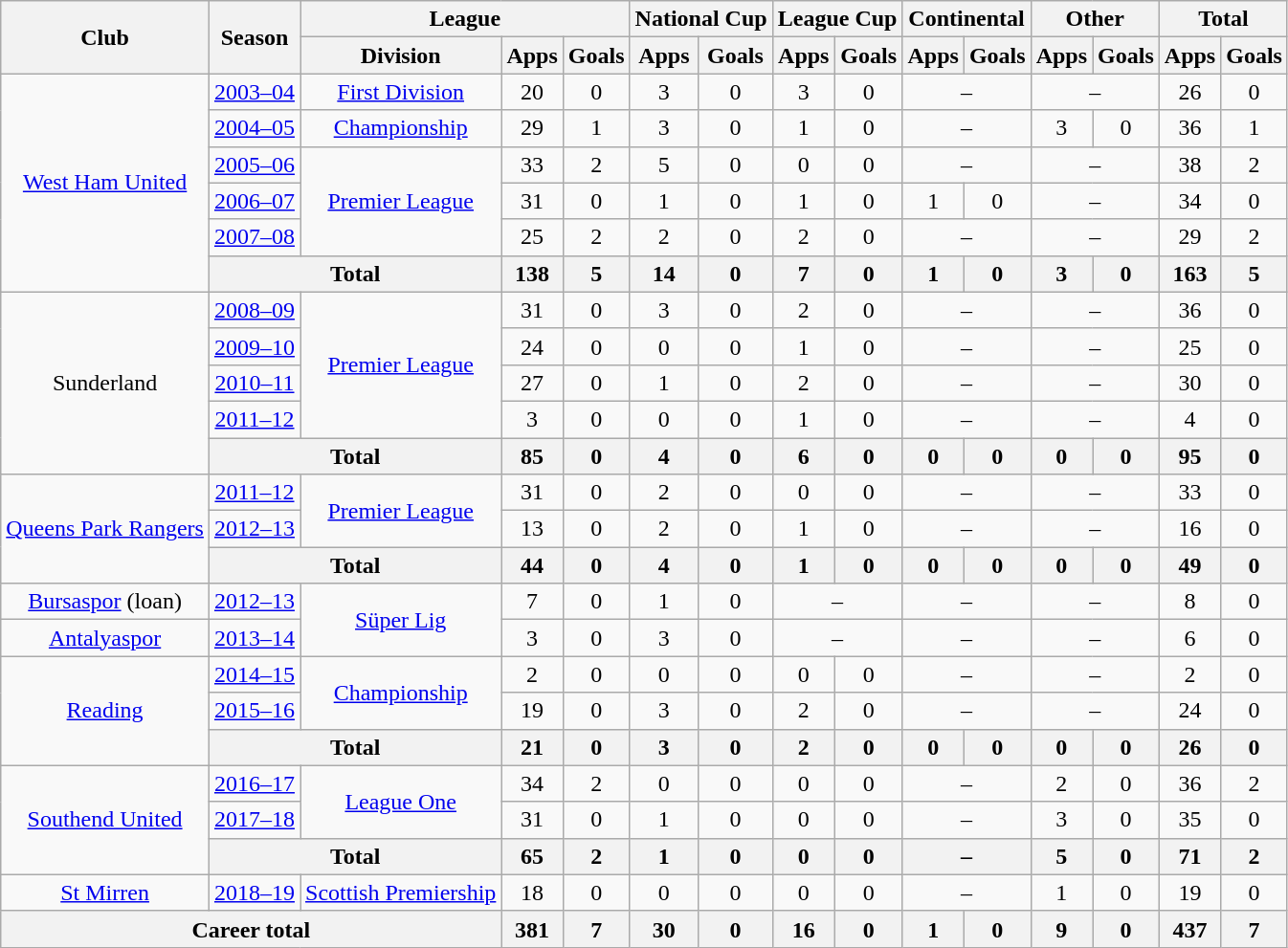<table class="wikitable" style="text-align:center">
<tr>
<th rowspan="2">Club</th>
<th rowspan="2">Season</th>
<th colspan="3">League</th>
<th colspan="2">National Cup</th>
<th colspan="2">League Cup</th>
<th colspan="2">Continental</th>
<th colspan="2">Other</th>
<th colspan="2">Total</th>
</tr>
<tr>
<th>Division</th>
<th>Apps</th>
<th>Goals</th>
<th>Apps</th>
<th>Goals</th>
<th>Apps</th>
<th>Goals</th>
<th>Apps</th>
<th>Goals</th>
<th>Apps</th>
<th>Goals</th>
<th>Apps</th>
<th>Goals</th>
</tr>
<tr>
<td rowspan="6"><a href='#'>West Ham United</a></td>
<td><a href='#'>2003–04</a></td>
<td><a href='#'>First Division</a></td>
<td>20</td>
<td>0</td>
<td>3</td>
<td>0</td>
<td>3</td>
<td>0</td>
<td colspan="2">–</td>
<td colspan="2">–</td>
<td>26</td>
<td>0</td>
</tr>
<tr>
<td><a href='#'>2004–05</a></td>
<td><a href='#'>Championship</a></td>
<td>29</td>
<td>1</td>
<td>3</td>
<td>0</td>
<td>1</td>
<td>0</td>
<td colspan="2">–</td>
<td>3</td>
<td>0</td>
<td>36</td>
<td>1</td>
</tr>
<tr>
<td><a href='#'>2005–06</a></td>
<td rowspan="3"><a href='#'>Premier League</a></td>
<td>33</td>
<td>2</td>
<td>5</td>
<td>0</td>
<td>0</td>
<td>0</td>
<td colspan="2">–</td>
<td colspan="2">–</td>
<td>38</td>
<td>2</td>
</tr>
<tr>
<td><a href='#'>2006–07</a></td>
<td>31</td>
<td>0</td>
<td>1</td>
<td>0</td>
<td>1</td>
<td>0</td>
<td>1</td>
<td>0</td>
<td colspan="2">–</td>
<td>34</td>
<td>0</td>
</tr>
<tr>
<td><a href='#'>2007–08</a></td>
<td>25</td>
<td>2</td>
<td>2</td>
<td>0</td>
<td>2</td>
<td>0</td>
<td colspan="2">–</td>
<td colspan="2">–</td>
<td>29</td>
<td>2</td>
</tr>
<tr>
<th colspan="2">Total</th>
<th>138</th>
<th>5</th>
<th>14</th>
<th>0</th>
<th>7</th>
<th>0</th>
<th>1</th>
<th>0</th>
<th>3</th>
<th>0</th>
<th>163</th>
<th>5</th>
</tr>
<tr>
<td rowspan="5">Sunderland</td>
<td><a href='#'>2008–09</a></td>
<td rowspan="4"><a href='#'>Premier League</a></td>
<td>31</td>
<td>0</td>
<td>3</td>
<td>0</td>
<td>2</td>
<td>0</td>
<td colspan="2">–</td>
<td colspan="2">–</td>
<td>36</td>
<td>0</td>
</tr>
<tr>
<td><a href='#'>2009–10</a></td>
<td>24</td>
<td>0</td>
<td>0</td>
<td>0</td>
<td>1</td>
<td>0</td>
<td colspan="2">–</td>
<td colspan="2">–</td>
<td>25</td>
<td>0</td>
</tr>
<tr>
<td><a href='#'>2010–11</a></td>
<td>27</td>
<td>0</td>
<td>1</td>
<td>0</td>
<td>2</td>
<td>0</td>
<td colspan="2">–</td>
<td colspan="2">–</td>
<td>30</td>
<td>0</td>
</tr>
<tr>
<td><a href='#'>2011–12</a></td>
<td>3</td>
<td>0</td>
<td>0</td>
<td>0</td>
<td>1</td>
<td>0</td>
<td colspan="2">–</td>
<td colspan="2">–</td>
<td>4</td>
<td>0</td>
</tr>
<tr>
<th colspan="2">Total</th>
<th>85</th>
<th>0</th>
<th>4</th>
<th>0</th>
<th>6</th>
<th>0</th>
<th>0</th>
<th>0</th>
<th>0</th>
<th>0</th>
<th>95</th>
<th>0</th>
</tr>
<tr>
<td rowspan="3"><a href='#'>Queens Park Rangers</a></td>
<td><a href='#'>2011–12</a></td>
<td rowspan="2"><a href='#'>Premier League</a></td>
<td>31</td>
<td>0</td>
<td>2</td>
<td>0</td>
<td>0</td>
<td>0</td>
<td colspan="2">–</td>
<td colspan="2">–</td>
<td>33</td>
<td>0</td>
</tr>
<tr>
<td><a href='#'>2012–13</a></td>
<td>13</td>
<td>0</td>
<td>2</td>
<td>0</td>
<td>1</td>
<td>0</td>
<td colspan="2">–</td>
<td colspan="2">–</td>
<td>16</td>
<td>0</td>
</tr>
<tr>
<th colspan="2">Total</th>
<th>44</th>
<th>0</th>
<th>4</th>
<th>0</th>
<th>1</th>
<th>0</th>
<th>0</th>
<th>0</th>
<th>0</th>
<th>0</th>
<th>49</th>
<th>0</th>
</tr>
<tr>
<td><a href='#'>Bursaspor</a> (loan)</td>
<td><a href='#'>2012–13</a></td>
<td rowspan="2"><a href='#'>Süper Lig</a></td>
<td>7</td>
<td>0</td>
<td>1</td>
<td>0</td>
<td colspan="2">–</td>
<td colspan="2">–</td>
<td colspan="2">–</td>
<td>8</td>
<td>0</td>
</tr>
<tr>
<td><a href='#'>Antalyaspor</a></td>
<td><a href='#'>2013–14</a></td>
<td>3</td>
<td>0</td>
<td>3</td>
<td>0</td>
<td colspan="2">–</td>
<td colspan="2">–</td>
<td colspan="2">–</td>
<td>6</td>
<td>0</td>
</tr>
<tr>
<td rowspan="3"><a href='#'>Reading</a></td>
<td><a href='#'>2014–15</a></td>
<td rowspan="2"><a href='#'>Championship</a></td>
<td>2</td>
<td>0</td>
<td>0</td>
<td>0</td>
<td>0</td>
<td>0</td>
<td colspan="2">–</td>
<td colspan="2">–</td>
<td>2</td>
<td>0</td>
</tr>
<tr>
<td><a href='#'>2015–16</a></td>
<td>19</td>
<td>0</td>
<td>3</td>
<td>0</td>
<td>2</td>
<td>0</td>
<td colspan="2">–</td>
<td colspan="2">–</td>
<td>24</td>
<td>0</td>
</tr>
<tr>
<th colspan="2">Total</th>
<th>21</th>
<th>0</th>
<th>3</th>
<th>0</th>
<th>2</th>
<th>0</th>
<th>0</th>
<th>0</th>
<th>0</th>
<th>0</th>
<th>26</th>
<th>0</th>
</tr>
<tr>
<td rowspan="3"><a href='#'>Southend United</a></td>
<td><a href='#'>2016–17</a></td>
<td rowspan="2"><a href='#'>League One</a></td>
<td>34</td>
<td>2</td>
<td>0</td>
<td>0</td>
<td>0</td>
<td>0</td>
<td colspan="2">–</td>
<td>2</td>
<td>0</td>
<td>36</td>
<td>2</td>
</tr>
<tr>
<td><a href='#'>2017–18</a></td>
<td>31</td>
<td>0</td>
<td>1</td>
<td>0</td>
<td>0</td>
<td>0</td>
<td colspan="2">–</td>
<td>3</td>
<td>0</td>
<td>35</td>
<td>0</td>
</tr>
<tr>
<th colspan="2">Total</th>
<th>65</th>
<th>2</th>
<th>1</th>
<th>0</th>
<th>0</th>
<th>0</th>
<th colspan="2">–</th>
<th>5</th>
<th>0</th>
<th>71</th>
<th>2</th>
</tr>
<tr>
<td><a href='#'>St Mirren</a></td>
<td><a href='#'>2018–19</a></td>
<td><a href='#'>Scottish Premiership</a></td>
<td>18</td>
<td>0</td>
<td>0</td>
<td>0</td>
<td>0</td>
<td>0</td>
<td colspan="2">–</td>
<td>1</td>
<td>0</td>
<td>19</td>
<td>0</td>
</tr>
<tr>
<th colspan="3">Career total</th>
<th>381</th>
<th>7</th>
<th>30</th>
<th>0</th>
<th>16</th>
<th>0</th>
<th>1</th>
<th>0</th>
<th>9</th>
<th>0</th>
<th>437</th>
<th>7</th>
</tr>
</table>
